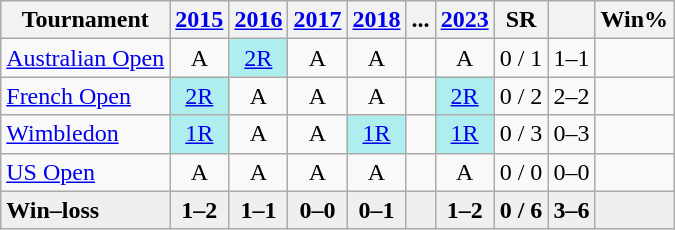<table class=wikitable style="text-align:center;">
<tr>
<th>Tournament</th>
<th><a href='#'>2015</a></th>
<th><a href='#'>2016</a></th>
<th><a href='#'>2017</a></th>
<th><a href='#'>2018</a></th>
<th>...</th>
<th><a href='#'>2023</a></th>
<th>SR</th>
<th></th>
<th>Win%</th>
</tr>
<tr>
<td align="left"><a href='#'>Australian Open</a></td>
<td>A</td>
<td bgcolor="afeeee"><a href='#'>2R</a></td>
<td>A</td>
<td>A</td>
<td></td>
<td>A</td>
<td>0 / 1</td>
<td>1–1</td>
<td></td>
</tr>
<tr>
<td align="left"><a href='#'>French Open</a></td>
<td bgcolor="afeeee"><a href='#'>2R</a></td>
<td>A</td>
<td>A</td>
<td>A</td>
<td></td>
<td bgcolor="afeeee"><a href='#'>2R</a></td>
<td>0 / 2</td>
<td>2–2</td>
<td></td>
</tr>
<tr>
<td align="left"><a href='#'>Wimbledon</a></td>
<td bgcolor="afeeee"><a href='#'>1R</a></td>
<td>A</td>
<td>A</td>
<td bgcolor="afeeee"><a href='#'>1R</a></td>
<td></td>
<td bgcolor="afeeee"><a href='#'>1R</a></td>
<td>0 / 3</td>
<td>0–3</td>
<td></td>
</tr>
<tr>
<td align="left"><a href='#'>US Open</a></td>
<td>A</td>
<td>A</td>
<td>A</td>
<td>A</td>
<td></td>
<td>A</td>
<td>0 / 0</td>
<td>0–0</td>
<td></td>
</tr>
<tr style="background:#efefef; font-weight:bold;">
<td align="left">Win–loss</td>
<td>1–2</td>
<td>1–1</td>
<td>0–0</td>
<td>0–1</td>
<td></td>
<td>1–2</td>
<td>0 / 6</td>
<td>3–6</td>
<td></td>
</tr>
</table>
